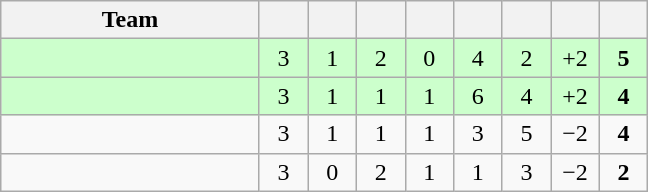<table class="wikitable" style="text-align:center">
<tr>
<th width="165">Team</th>
<th width=25></th>
<th width=25></th>
<th width=25></th>
<th width=25></th>
<th width=25></th>
<th width=25></th>
<th width=25></th>
<th width=25></th>
</tr>
<tr style="background:#cfc;">
<td align="left"></td>
<td>3</td>
<td>1</td>
<td>2</td>
<td>0</td>
<td>4</td>
<td>2</td>
<td>+2</td>
<td><strong>5</strong></td>
</tr>
<tr style="background:#cfc;">
<td align="left"></td>
<td>3</td>
<td>1</td>
<td>1</td>
<td>1</td>
<td>6</td>
<td>4</td>
<td>+2</td>
<td><strong>4</strong></td>
</tr>
<tr>
<td align="left"></td>
<td>3</td>
<td>1</td>
<td>1</td>
<td>1</td>
<td>3</td>
<td>5</td>
<td>−2</td>
<td><strong>4</strong></td>
</tr>
<tr>
<td align="left"></td>
<td>3</td>
<td>0</td>
<td>2</td>
<td>1</td>
<td>1</td>
<td>3</td>
<td>−2</td>
<td><strong>2</strong></td>
</tr>
</table>
